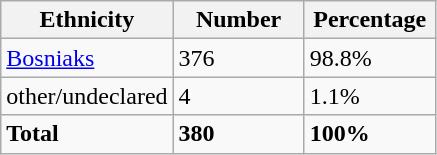<table class="wikitable">
<tr>
<th width="100px">Ethnicity</th>
<th width="80px">Number</th>
<th width="80px">Percentage</th>
</tr>
<tr>
<td><a href='#'>Bosniaks</a></td>
<td>376</td>
<td>98.8%</td>
</tr>
<tr>
<td>other/undeclared</td>
<td>4</td>
<td>1.1%</td>
</tr>
<tr>
<td><strong>Total</strong></td>
<td><strong>380</strong></td>
<td><strong>100%</strong></td>
</tr>
</table>
